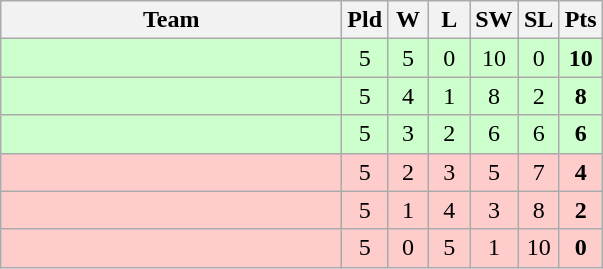<table class=wikitable style="text-align:center">
<tr>
<th width=220>Team</th>
<th width=20>Pld</th>
<th width=20>W</th>
<th width=20>L</th>
<th width=20>SW</th>
<th width=20>SL</th>
<th width=20>Pts</th>
</tr>
<tr bgcolor=ccffcc>
<td align=left></td>
<td>5</td>
<td>5</td>
<td>0</td>
<td>10</td>
<td>0</td>
<td><strong>10</strong></td>
</tr>
<tr bgcolor=ccffcc>
<td align=left></td>
<td>5</td>
<td>4</td>
<td>1</td>
<td>8</td>
<td>2</td>
<td><strong>8</strong></td>
</tr>
<tr bgcolor=ccffcc>
<td align=left></td>
<td>5</td>
<td>3</td>
<td>2</td>
<td>6</td>
<td>6</td>
<td><strong>6</strong></td>
</tr>
<tr bgcolor=ffcccc>
<td align=left></td>
<td>5</td>
<td>2</td>
<td>3</td>
<td>5</td>
<td>7</td>
<td><strong>4</strong></td>
</tr>
<tr bgcolor=ffcccc>
<td align=left></td>
<td>5</td>
<td>1</td>
<td>4</td>
<td>3</td>
<td>8</td>
<td><strong>2</strong></td>
</tr>
<tr bgcolor=ffcccc>
<td align=left></td>
<td>5</td>
<td>0</td>
<td>5</td>
<td>1</td>
<td>10</td>
<td><strong>0</strong></td>
</tr>
</table>
